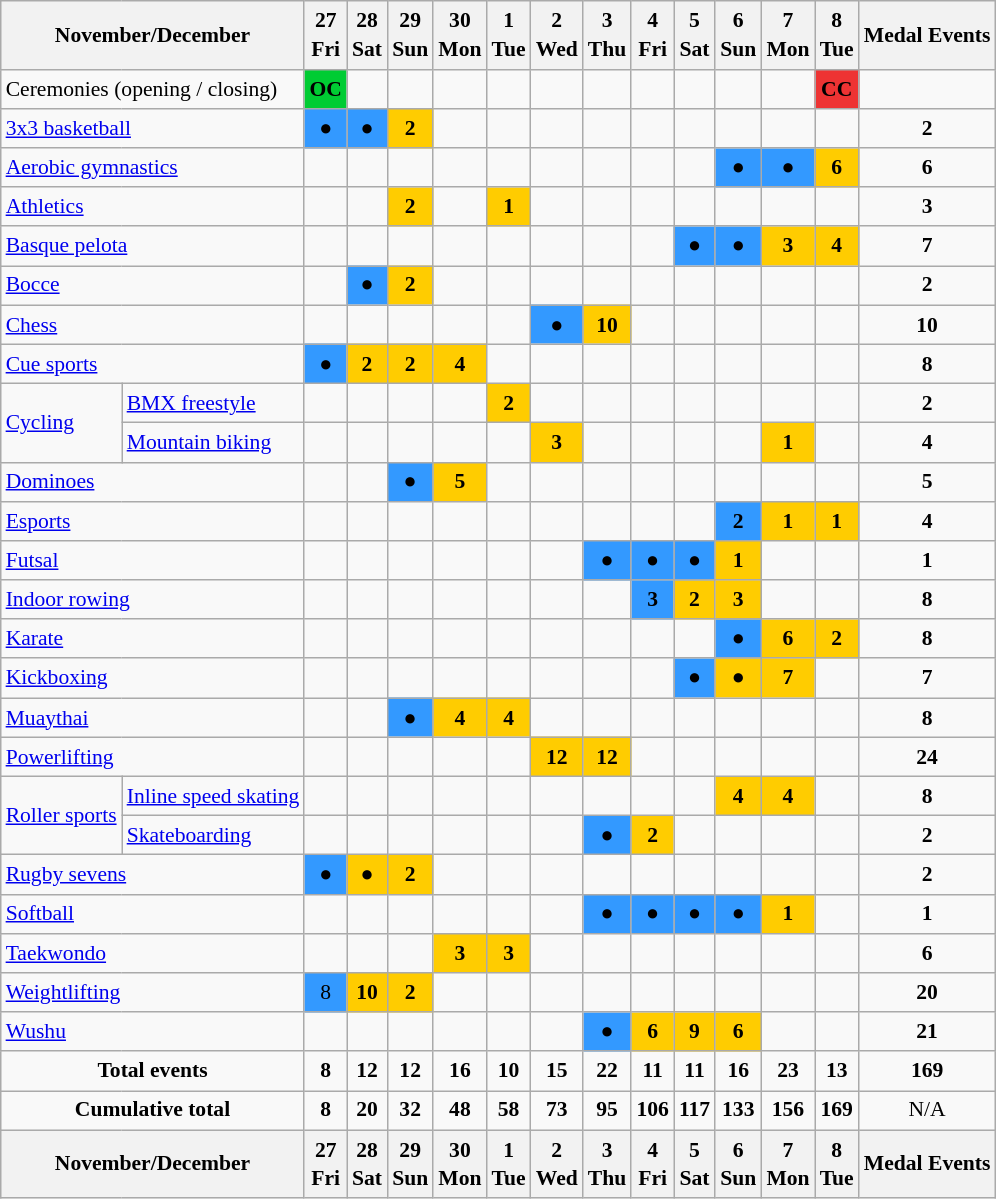<table class="wikitable" style="margin:0.5em auto; font-size:90%; line-height:1.35em;">
<tr style="text-align:center;">
<th colspan=2>November/December</th>
<th>27<br>Fri</th>
<th>28<br>Sat</th>
<th>29<br>Sun</th>
<th>30<br>Mon</th>
<th>1<br>Tue</th>
<th>2<br>Wed</th>
<th>3<br>Thu</th>
<th>4<br>Fri</th>
<th>5<br>Sat</th>
<th>6<br>Sun</th>
<th>7<br>Mon</th>
<th>8<br>Tue</th>
<th>Medal Events</th>
</tr>
<tr>
<td style="text-align:left;" colspan=2>Ceremonies (opening / closing)</td>
<td style="background-color:#00cc33;text-align:center;"><strong>OC</strong></td>
<td></td>
<td></td>
<td></td>
<td></td>
<td></td>
<td></td>
<td></td>
<td></td>
<td></td>
<td></td>
<td style="background-color:#ee3333;text-align:center;"><strong>CC</strong></td>
<td></td>
</tr>
<tr style="text-align:center;">
<td style="text-align:left;" colspan="2"> <a href='#'>3x3 basketball</a></td>
<td style="background-color:#3399ff;">●</td>
<td style="background-color:#3399ff;">●</td>
<td style="background-color:#ffcc00;"><strong>2</strong></td>
<td></td>
<td></td>
<td></td>
<td></td>
<td></td>
<td></td>
<td></td>
<td></td>
<td></td>
<td><strong>2</strong></td>
</tr>
<tr style="text-align:center;">
<td style="text-align:left;" colspan="2">  <a href='#'>Aerobic gymnastics</a></td>
<td></td>
<td></td>
<td></td>
<td></td>
<td></td>
<td></td>
<td></td>
<td></td>
<td></td>
<td style="background-color:#3399ff;">●</td>
<td style="background-color:#3399ff;">●</td>
<td style="background-color:#ffcc00;"><strong>6</strong></td>
<td><strong>6</strong></td>
</tr>
<tr style="text-align:center;">
<td style="text-align:left;" colspan=2> <a href='#'>Athletics</a></td>
<td></td>
<td></td>
<td style="background-color:#ffcc00;"><strong>2</strong></td>
<td></td>
<td style="background-color:#ffcc00;"><strong>1</strong></td>
<td></td>
<td></td>
<td></td>
<td></td>
<td></td>
<td></td>
<td></td>
<td><strong>3</strong></td>
</tr>
<tr style="text-align:center;">
<td style="text-align:left;" colspan="2"> <a href='#'>Basque pelota</a></td>
<td></td>
<td></td>
<td></td>
<td></td>
<td></td>
<td></td>
<td></td>
<td></td>
<td style="background-color:#3399ff;">●</td>
<td style="background-color:#3399ff;">●</td>
<td style="background-color:#ffcc00;"><strong>3</strong></td>
<td style="background-color:#ffcc00;"><strong>4</strong></td>
<td><strong>7</strong></td>
</tr>
<tr style="text-align:center;">
<td style="text-align:left;" colspan=2> <a href='#'>Bocce</a></td>
<td></td>
<td style="background-color:#3399ff;">●</td>
<td style="background-color:#ffcc00;"><strong>2</strong></td>
<td></td>
<td></td>
<td></td>
<td></td>
<td></td>
<td></td>
<td></td>
<td></td>
<td></td>
<td><strong>2</strong></td>
</tr>
<tr style="text-align:center;">
<td style="text-align:left;" colspan=2> <a href='#'>Chess</a></td>
<td></td>
<td></td>
<td></td>
<td></td>
<td></td>
<td style="background-color:#3399ff;">●</td>
<td style="background-color:#ffcc00;"><strong>10</strong></td>
<td></td>
<td></td>
<td></td>
<td></td>
<td></td>
<td><strong>10</strong></td>
</tr>
<tr style="text-align:center;">
<td style="text-align:left;" colspan=2> <a href='#'>Cue sports</a></td>
<td style="background-color:#3399ff;">●</td>
<td style="background-color:#ffcc00;"><strong>2</strong></td>
<td style="background-color:#ffcc00;"><strong>2</strong></td>
<td style="background-color:#ffcc00;"><strong>4</strong></td>
<td></td>
<td></td>
<td></td>
<td></td>
<td></td>
<td></td>
<td></td>
<td></td>
<td><strong>8</strong></td>
</tr>
<tr style="text-align:center;">
<td align=left rowspan=2><a href='#'>Cycling</a></td>
<td style="text-align:left;"> <a href='#'>BMX freestyle</a></td>
<td></td>
<td></td>
<td></td>
<td></td>
<td style="background-color:#ffcc00;"><strong>2</strong></td>
<td></td>
<td></td>
<td></td>
<td></td>
<td></td>
<td></td>
<td></td>
<td><strong>2</strong></td>
</tr>
<tr style="text-align:center;">
<td style="text-align:left;"> <a href='#'>Mountain biking</a></td>
<td></td>
<td></td>
<td></td>
<td></td>
<td></td>
<td style="background-color:#ffcc00;"><strong>3</strong></td>
<td></td>
<td></td>
<td></td>
<td></td>
<td style="background-color:#ffcc00;"><strong>1</strong></td>
<td></td>
<td><strong>4</strong></td>
</tr>
<tr style="text-align:center;">
<td style="text-align:left;" colspan=2><a href='#'>Dominoes</a></td>
<td></td>
<td></td>
<td style="background-color:#3399ff;">●</td>
<td style="background-color:#ffcc00;"><strong>5</strong></td>
<td></td>
<td></td>
<td></td>
<td></td>
<td></td>
<td></td>
<td></td>
<td></td>
<td><strong>5</strong></td>
</tr>
<tr style="text-align:center;">
<td style="text-align:left;" colspan=2> <a href='#'>Esports</a></td>
<td></td>
<td></td>
<td></td>
<td></td>
<td></td>
<td></td>
<td></td>
<td></td>
<td></td>
<td style="background-color:#3399ff;"><strong>2</strong></td>
<td style="background-color:#ffcc00;"><strong>1</strong></td>
<td style="background-color:#ffcc00;"><strong>1</strong></td>
<td><strong>4</strong></td>
</tr>
<tr style="text-align:center;">
<td style="text-align:left;" colspan=2> <a href='#'>Futsal</a></td>
<td></td>
<td></td>
<td></td>
<td></td>
<td></td>
<td></td>
<td style="background-color:#3399ff;">●</td>
<td style="background-color:#3399ff;">●</td>
<td style="background-color:#3399ff;">●</td>
<td style="background-color:#ffcc00;"><strong>1</strong></td>
<td></td>
<td></td>
<td><strong>1</strong></td>
</tr>
<tr style="text-align:center;">
<td style="text-align:left;" colspan=2> <a href='#'>Indoor rowing</a></td>
<td></td>
<td></td>
<td></td>
<td></td>
<td></td>
<td></td>
<td></td>
<td style="background-color:#3399ff;"><strong>3</strong></td>
<td style="background-color:#ffcc00;"><strong>2</strong></td>
<td style="background-color:#ffcc00;"><strong>3</strong></td>
<td></td>
<td></td>
<td><strong>8</strong></td>
</tr>
<tr style="text-align:center;">
<td style="text-align:left;" colspan=2> <a href='#'>Karate</a></td>
<td></td>
<td></td>
<td></td>
<td></td>
<td></td>
<td></td>
<td></td>
<td></td>
<td></td>
<td style="background-color:#3399ff;">●</td>
<td style="background-color:#ffcc00;"><strong>6</strong></td>
<td style="background-color:#ffcc00;"><strong>2</strong></td>
<td><strong>8</strong></td>
</tr>
<tr style="text-align:center;">
<td style="text-align:left;" colspan=2> <a href='#'>Kickboxing</a></td>
<td></td>
<td></td>
<td></td>
<td></td>
<td></td>
<td></td>
<td></td>
<td></td>
<td style="background-color:#3399ff;">●</td>
<td style="background-color:#ffcc00;">●</td>
<td style="background-color:#ffcc00;"><strong>7</strong></td>
<td></td>
<td><strong>7</strong></td>
</tr>
<tr style="text-align:center;">
<td style="text-align:left;" colspan=2> <a href='#'>Muaythai</a></td>
<td></td>
<td></td>
<td style="background-color:#3399ff;">●</td>
<td style="background-color:#ffcc00;"><strong>4</strong></td>
<td style="background-color:#ffcc00;"><strong>4</strong></td>
<td></td>
<td></td>
<td></td>
<td></td>
<td></td>
<td></td>
<td></td>
<td><strong>8</strong></td>
</tr>
<tr style="text-align:center;">
<td style="text-align:left;" colspan=2> <a href='#'>Powerlifting</a></td>
<td></td>
<td></td>
<td></td>
<td></td>
<td></td>
<td style="background-color:#ffcc00;"><strong>12</strong></td>
<td style="background-color:#ffcc00;"><strong>12</strong></td>
<td></td>
<td></td>
<td></td>
<td></td>
<td></td>
<td><strong>24</strong></td>
</tr>
<tr style="text-align:center;">
<td align=left rowspan=2><a href='#'>Roller sports</a></td>
<td style="text-align:left;"> <a href='#'>Inline speed skating</a></td>
<td></td>
<td></td>
<td></td>
<td></td>
<td></td>
<td></td>
<td></td>
<td></td>
<td></td>
<td style="background-color:#ffcc00;"><strong>4</strong></td>
<td style="background-color:#ffcc00;"><strong>4</strong></td>
<td></td>
<td><strong>8</strong></td>
</tr>
<tr style="text-align:center;">
<td style="text-align:left;"> <a href='#'>Skateboarding</a></td>
<td></td>
<td></td>
<td></td>
<td></td>
<td></td>
<td></td>
<td style="background-color:#3399ff;">●</td>
<td style="background-color:#ffcc00;"><strong>2</strong></td>
<td></td>
<td></td>
<td></td>
<td></td>
<td><strong>2</strong></td>
</tr>
<tr style="text-align:center;">
<td style="text-align:left;" colspan=2> <a href='#'>Rugby sevens</a></td>
<td style="background-color:#3399ff;">●</td>
<td style="background-color:#ffcc00;">●</td>
<td style="background-color:#ffcc00;"><strong>2</strong></td>
<td></td>
<td></td>
<td></td>
<td></td>
<td></td>
<td></td>
<td></td>
<td></td>
<td></td>
<td><strong>2</strong></td>
</tr>
<tr style="text-align:center;">
<td style="text-align:left;" colspan=2> <a href='#'>Softball</a></td>
<td></td>
<td></td>
<td></td>
<td></td>
<td></td>
<td></td>
<td style="background-color:#3399ff;">●</td>
<td style="background-color:#3399ff;">●</td>
<td style="background-color:#3399ff;">●</td>
<td style="background-color:#3399ff;">●</td>
<td style="background-color:#ffcc00;"><strong>1</strong></td>
<td></td>
<td><strong>1</strong></td>
</tr>
<tr style="text-align:center;">
<td style="text-align:left;" colspan=2> <a href='#'>Taekwondo</a></td>
<td></td>
<td></td>
<td></td>
<td style="background-color:#ffcc00;"><strong>3</strong></td>
<td style="background-color:#ffcc00;"><strong>3</strong></td>
<td></td>
<td></td>
<td></td>
<td></td>
<td></td>
<td></td>
<td></td>
<td><strong>6</strong></td>
</tr>
<tr style="text-align:center;">
<td style="text-align:left;" colspan=2> <a href='#'>Weightlifting</a></td>
<td style="background-color:#3399ff;">8</td>
<td style="background-color:#ffcc00;"><strong>10</strong></td>
<td style="background-color:#ffcc00;"><strong>2</strong></td>
<td></td>
<td></td>
<td></td>
<td></td>
<td></td>
<td></td>
<td></td>
<td></td>
<td></td>
<td><strong>20</strong></td>
</tr>
<tr style="text-align:center;">
<td style="text-align:left;" colspan=2> <a href='#'>Wushu</a></td>
<td></td>
<td></td>
<td></td>
<td></td>
<td></td>
<td></td>
<td style="background-color:#3399ff;">●</td>
<td style="background-color:#ffcc00;"><strong>6</strong></td>
<td style="background-color:#ffcc00;"><strong>9</strong></td>
<td style="background-color:#ffcc00;"><strong>6</strong></td>
<td></td>
<td></td>
<td><strong>21</strong></td>
</tr>
<tr style="text-align:center;">
<td colspan=2><strong>Total events</strong></td>
<td><strong>8</strong></td>
<td><strong>12</strong></td>
<td><strong>12</strong></td>
<td><strong>16</strong></td>
<td><strong>10</strong></td>
<td><strong>15</strong></td>
<td><strong>22</strong></td>
<td><strong>11</strong></td>
<td><strong>11</strong></td>
<td><strong>16</strong></td>
<td><strong>23</strong></td>
<td><strong>13</strong></td>
<td><strong>169</strong></td>
</tr>
<tr style="text-align:center;">
<td colspan=2><strong>Cumulative total</strong></td>
<td><strong>8</strong></td>
<td><strong>20</strong></td>
<td><strong>32</strong></td>
<td><strong>48</strong></td>
<td><strong>58</strong></td>
<td><strong>73</strong></td>
<td><strong>95</strong></td>
<td><strong>106</strong></td>
<td><strong>117</strong></td>
<td><strong>133</strong></td>
<td><strong>156</strong></td>
<td><strong>169</strong></td>
<td>N/A</td>
</tr>
<tr>
<th colspan=2>November/December</th>
<th>27<br>Fri</th>
<th>28<br>Sat</th>
<th>29<br>Sun</th>
<th>30<br>Mon</th>
<th>1<br>Tue</th>
<th>2<br>Wed</th>
<th>3<br>Thu</th>
<th>4<br>Fri</th>
<th>5<br>Sat</th>
<th>6<br>Sun</th>
<th>7<br>Mon</th>
<th>8<br>Tue</th>
<th>Medal Events</th>
</tr>
</table>
